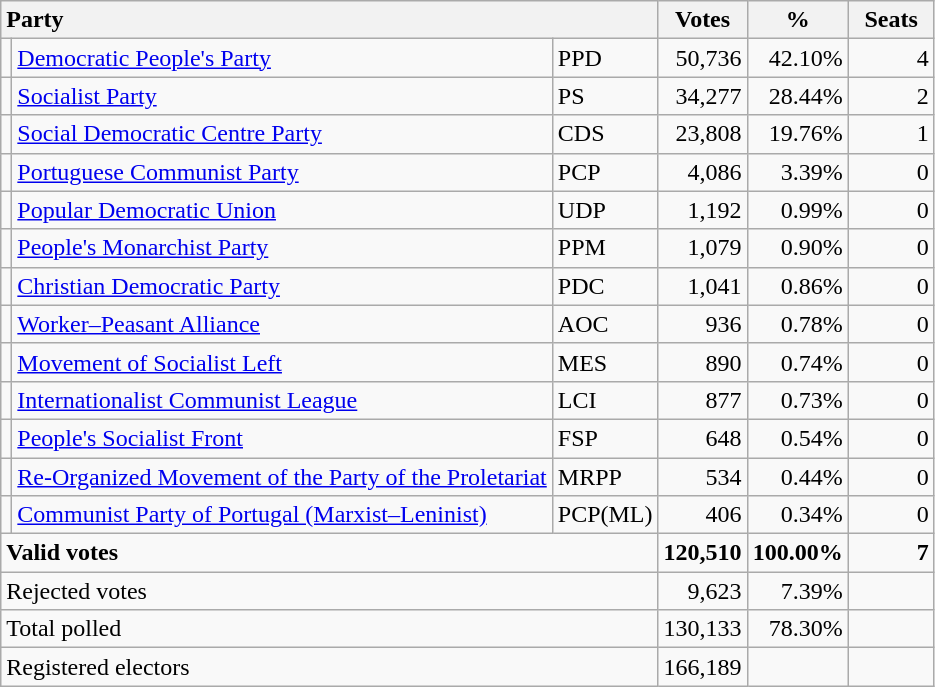<table class="wikitable" border="1" style="text-align:right;">
<tr>
<th style="text-align:left;" colspan=3>Party</th>
<th align=center width="50">Votes</th>
<th align=center width="50">%</th>
<th align=center width="50">Seats</th>
</tr>
<tr>
<td></td>
<td align=left><a href='#'>Democratic People's Party</a></td>
<td align=left>PPD</td>
<td>50,736</td>
<td>42.10%</td>
<td>4</td>
</tr>
<tr>
<td></td>
<td align=left><a href='#'>Socialist Party</a></td>
<td align=left>PS</td>
<td>34,277</td>
<td>28.44%</td>
<td>2</td>
</tr>
<tr>
<td></td>
<td align=left style="white-space: nowrap;"><a href='#'>Social Democratic Centre Party</a></td>
<td align=left>CDS</td>
<td>23,808</td>
<td>19.76%</td>
<td>1</td>
</tr>
<tr>
<td></td>
<td align=left><a href='#'>Portuguese Communist Party</a></td>
<td align=left>PCP</td>
<td>4,086</td>
<td>3.39%</td>
<td>0</td>
</tr>
<tr>
<td></td>
<td align=left><a href='#'>Popular Democratic Union</a></td>
<td align=left>UDP</td>
<td>1,192</td>
<td>0.99%</td>
<td>0</td>
</tr>
<tr>
<td></td>
<td align=left><a href='#'>People's Monarchist Party</a></td>
<td align=left>PPM</td>
<td>1,079</td>
<td>0.90%</td>
<td>0</td>
</tr>
<tr>
<td></td>
<td align=left style="white-space: nowrap;"><a href='#'>Christian Democratic Party</a></td>
<td align=left>PDC</td>
<td>1,041</td>
<td>0.86%</td>
<td>0</td>
</tr>
<tr>
<td></td>
<td align=left><a href='#'>Worker–Peasant Alliance</a></td>
<td align=left>AOC</td>
<td>936</td>
<td>0.78%</td>
<td>0</td>
</tr>
<tr>
<td></td>
<td align=left><a href='#'>Movement of Socialist Left</a></td>
<td align=left>MES</td>
<td>890</td>
<td>0.74%</td>
<td>0</td>
</tr>
<tr>
<td></td>
<td align=left><a href='#'>Internationalist Communist League</a></td>
<td align=left>LCI</td>
<td>877</td>
<td>0.73%</td>
<td>0</td>
</tr>
<tr>
<td></td>
<td align=left><a href='#'>People's Socialist Front</a></td>
<td align=left>FSP</td>
<td>648</td>
<td>0.54%</td>
<td>0</td>
</tr>
<tr>
<td></td>
<td align=left><a href='#'>Re-Organized Movement of the Party of the Proletariat</a></td>
<td align=left>MRPP</td>
<td>534</td>
<td>0.44%</td>
<td>0</td>
</tr>
<tr>
<td></td>
<td align=left><a href='#'>Communist Party of Portugal (Marxist–Leninist)</a></td>
<td align=left>PCP(ML)</td>
<td>406</td>
<td>0.34%</td>
<td>0</td>
</tr>
<tr style="font-weight:bold">
<td align=left colspan=3>Valid votes</td>
<td>120,510</td>
<td>100.00%</td>
<td>7</td>
</tr>
<tr>
<td align=left colspan=3>Rejected votes</td>
<td>9,623</td>
<td>7.39%</td>
<td></td>
</tr>
<tr>
<td align=left colspan=3>Total polled</td>
<td>130,133</td>
<td>78.30%</td>
<td></td>
</tr>
<tr>
<td align=left colspan=3>Registered electors</td>
<td>166,189</td>
<td></td>
<td></td>
</tr>
</table>
